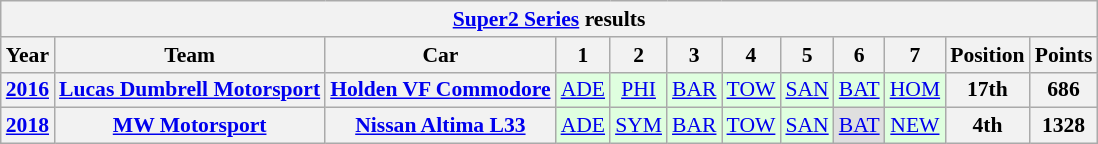<table class="wikitable" style="text-align:center; font-size:90%">
<tr>
<th colspan=45><a href='#'>Super2 Series</a> results</th>
</tr>
<tr>
<th>Year</th>
<th>Team</th>
<th>Car</th>
<th>1</th>
<th>2</th>
<th>3</th>
<th>4</th>
<th>5</th>
<th>6</th>
<th>7</th>
<th>Position</th>
<th>Points</th>
</tr>
<tr>
<th><a href='#'>2016</a></th>
<th><a href='#'>Lucas Dumbrell Motorsport</a></th>
<th><a href='#'>Holden VF Commodore</a></th>
<td style="background: #dfffdf"><a href='#'>ADE</a><br></td>
<td style="background: #dfffdf"><a href='#'>PHI</a><br></td>
<td style="background: #dfffdf"><a href='#'>BAR</a><br></td>
<td style="background: #dfffdf"><a href='#'>TOW</a><br></td>
<td style="background: #dfffdf"><a href='#'>SAN</a><br></td>
<td style="background: #dfffdf"><a href='#'>BAT</a><br></td>
<td style="background: #dfffdf"><a href='#'>HOM</a><br></td>
<th>17th</th>
<th>686</th>
</tr>
<tr>
<th><a href='#'>2018</a></th>
<th><a href='#'>MW Motorsport</a></th>
<th><a href='#'>Nissan Altima L33</a></th>
<td style="background: #dfffdf"><a href='#'>ADE</a><br></td>
<td style="background: #dfffdf"><a href='#'>SYM</a><br></td>
<td style="background: #dfffdf"><a href='#'>BAR</a><br></td>
<td style="background: #dfffdf"><a href='#'>TOW</a><br></td>
<td style="background: #dfffdf"><a href='#'>SAN</a><br></td>
<td style="background: #dfdfdf"><a href='#'>BAT</a><br></td>
<td style="background: #dfffdf"><a href='#'>NEW</a><br></td>
<th>4th</th>
<th>1328</th>
</tr>
</table>
